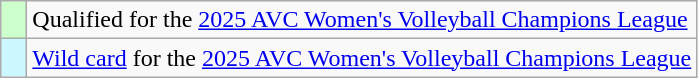<table class="wikitable" style="text-align:left">
<tr>
<td width=10px bgcolor=#ccffcc></td>
<td>Qualified for the <a href='#'>2025 AVC Women's Volleyball Champions League</a></td>
</tr>
<tr>
<td width=10px bgcolor=#CCF9FF></td>
<td><a href='#'>Wild card</a> for the <a href='#'>2025 AVC Women's Volleyball Champions League</a></td>
</tr>
</table>
